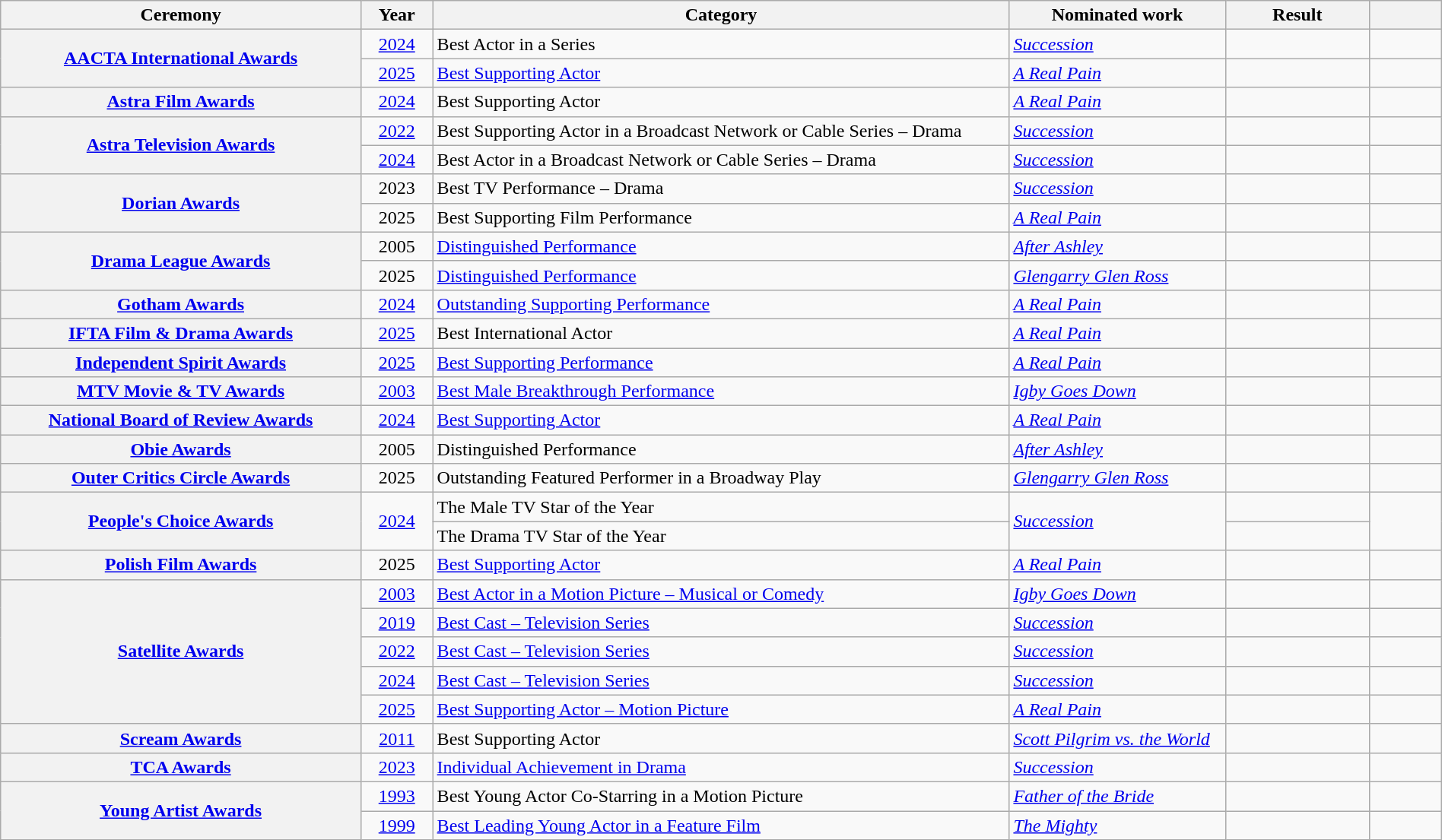<table class="wikitable plainrowheaders" style="width:100%;">
<tr>
<th style="width:25%;" scope="col">Ceremony</th>
<th style="width:5%;" scope="col">Year</th>
<th style="width:40%;" scope="col">Category</th>
<th style="width:15%;" scope="col">Nominated work</th>
<th style="width:10%;" scope="col">Result</th>
<th style="width:5%;" scope="col"></th>
</tr>
<tr>
<th scope="row" rowspan="2"><a href='#'>AACTA International Awards</a></th>
<td align="center"><a href='#'>2024</a></td>
<td>Best Actor in a Series</td>
<td><em><a href='#'>Succession</a></em></td>
<td></td>
<td align="center"></td>
</tr>
<tr>
<td align="center"><a href='#'>2025</a></td>
<td><a href='#'>Best Supporting Actor</a></td>
<td><em><a href='#'>A Real Pain</a></em></td>
<td></td>
<td align="center"></td>
</tr>
<tr>
<th scope="row"><a href='#'>Astra Film Awards</a></th>
<td align="center"><a href='#'>2024</a></td>
<td>Best Supporting Actor</td>
<td><em><a href='#'>A Real Pain</a></em></td>
<td></td>
<td align="center"></td>
</tr>
<tr>
<th scope="row" rowspan="2"><a href='#'>Astra Television Awards</a></th>
<td align="center"><a href='#'>2022</a></td>
<td>Best Supporting Actor in a Broadcast Network or Cable Series – Drama</td>
<td><em><a href='#'>Succession</a></em></td>
<td></td>
<td align="center"></td>
</tr>
<tr>
<td align="center"><a href='#'>2024</a></td>
<td>Best Actor in a Broadcast Network or Cable Series – Drama</td>
<td><em><a href='#'>Succession</a></em></td>
<td></td>
<td align="center"></td>
</tr>
<tr>
<th scope="row" rowspan="2"><a href='#'>Dorian Awards</a></th>
<td align="center">2023</td>
<td>Best TV Performance – Drama</td>
<td><em><a href='#'>Succession</a></em></td>
<td></td>
<td align="center"></td>
</tr>
<tr>
<td align="center">2025</td>
<td>Best Supporting Film Performance</td>
<td><em><a href='#'>A Real Pain</a></em></td>
<td></td>
<td align="center"></td>
</tr>
<tr>
<th scope="row" rowspan="2"><a href='#'>Drama League Awards</a></th>
<td align="center">2005</td>
<td><a href='#'>Distinguished Performance</a></td>
<td><em><a href='#'>After Ashley</a></em></td>
<td></td>
<td align="center"></td>
</tr>
<tr>
<td align="center">2025</td>
<td><a href='#'>Distinguished Performance</a></td>
<td><em><a href='#'>Glengarry Glen Ross</a></em></td>
<td></td>
<td align="center"></td>
</tr>
<tr>
<th scope="row"><a href='#'>Gotham Awards</a></th>
<td align="center"><a href='#'>2024</a></td>
<td><a href='#'>Outstanding Supporting Performance</a></td>
<td><em><a href='#'>A Real Pain</a></em></td>
<td></td>
<td align="center"></td>
</tr>
<tr>
<th scope="row"><a href='#'>IFTA Film & Drama Awards</a></th>
<td align="center"><a href='#'>2025</a></td>
<td>Best International Actor</td>
<td><em><a href='#'>A Real Pain</a></em></td>
<td></td>
<td align="center"></td>
</tr>
<tr>
<th scope="row"><a href='#'>Independent Spirit Awards</a></th>
<td align="center"><a href='#'>2025</a></td>
<td><a href='#'>Best Supporting Performance</a></td>
<td><em><a href='#'>A Real Pain</a></em></td>
<td></td>
<td align="center"></td>
</tr>
<tr>
<th scope="row"><a href='#'>MTV Movie & TV Awards</a></th>
<td align="center"><a href='#'>2003</a></td>
<td><a href='#'>Best Male Breakthrough Performance</a></td>
<td><em><a href='#'>Igby Goes Down</a></em></td>
<td></td>
<td align="center"></td>
</tr>
<tr>
<th scope="row"><a href='#'>National Board of Review Awards</a></th>
<td align="center"><a href='#'>2024</a></td>
<td><a href='#'>Best Supporting Actor</a></td>
<td><em><a href='#'>A Real Pain</a></em></td>
<td></td>
<td align="center"></td>
</tr>
<tr>
<th scope="row"><a href='#'>Obie Awards</a></th>
<td align="center">2005</td>
<td>Distinguished Performance</td>
<td><em><a href='#'>After Ashley</a></em></td>
<td></td>
<td align="center"></td>
</tr>
<tr>
<th scope="row"><a href='#'>Outer Critics Circle Awards</a></th>
<td align="center">2025</td>
<td>Outstanding Featured Performer in a Broadway Play</td>
<td><em><a href='#'>Glengarry Glen Ross</a></em></td>
<td></td>
<td align="center"></td>
</tr>
<tr>
<th scope="row" rowspan="2"><a href='#'>People's Choice Awards</a></th>
<td align="center" rowspan="2"><a href='#'>2024</a></td>
<td>The Male TV Star of the Year</td>
<td rowspan="2"><em><a href='#'>Succession</a></em></td>
<td></td>
<td align="center" rowspan="2"></td>
</tr>
<tr>
<td>The Drama TV Star of the Year</td>
<td></td>
</tr>
<tr>
<th scope="row"><a href='#'>Polish Film Awards</a></th>
<td align="center">2025</td>
<td><a href='#'>Best Supporting Actor</a></td>
<td><em><a href='#'>A Real Pain</a></em></td>
<td></td>
<td align="center"></td>
</tr>
<tr>
<th scope="row" rowspan="5"><a href='#'>Satellite Awards</a></th>
<td align="center"><a href='#'>2003</a></td>
<td><a href='#'>Best Actor in a Motion Picture – Musical or Comedy</a></td>
<td><em><a href='#'>Igby Goes Down</a></em></td>
<td></td>
<td align="center"></td>
</tr>
<tr>
<td align="center"><a href='#'>2019</a></td>
<td><a href='#'>Best Cast – Television Series</a></td>
<td><em><a href='#'>Succession</a></em></td>
<td></td>
<td align="center"></td>
</tr>
<tr>
<td align="center"><a href='#'>2022</a></td>
<td><a href='#'>Best Cast – Television Series</a></td>
<td><em><a href='#'>Succession</a></em></td>
<td></td>
<td align="center"></td>
</tr>
<tr>
<td align="center"><a href='#'>2024</a></td>
<td><a href='#'>Best Cast – Television Series</a></td>
<td><em><a href='#'>Succession</a></em></td>
<td></td>
<td align="center"></td>
</tr>
<tr>
<td align="center"><a href='#'>2025</a></td>
<td><a href='#'>Best Supporting Actor – Motion Picture</a></td>
<td><em><a href='#'>A Real Pain</a></em></td>
<td></td>
<td align="center"></td>
</tr>
<tr>
<th scope="row"><a href='#'>Scream Awards</a></th>
<td align="center"><a href='#'>2011</a></td>
<td>Best Supporting Actor</td>
<td><em><a href='#'>Scott Pilgrim vs. the World</a></em></td>
<td></td>
<td align="center"></td>
</tr>
<tr>
<th scope="row"><a href='#'>TCA Awards</a></th>
<td align="center"><a href='#'>2023</a></td>
<td><a href='#'>Individual Achievement in Drama</a></td>
<td><em><a href='#'>Succession</a></em></td>
<td></td>
<td align="center"></td>
</tr>
<tr>
<th scope="row" rowspan="2"><a href='#'>Young Artist Awards</a></th>
<td align="center"><a href='#'>1993</a></td>
<td>Best Young Actor Co-Starring in a Motion Picture</td>
<td><em><a href='#'>Father of the Bride</a></em></td>
<td></td>
<td align="center"></td>
</tr>
<tr>
<td align="center"><a href='#'>1999</a></td>
<td><a href='#'>Best Leading Young Actor in a Feature Film</a></td>
<td><em><a href='#'>The Mighty</a></em></td>
<td></td>
<td align="center"></td>
</tr>
</table>
